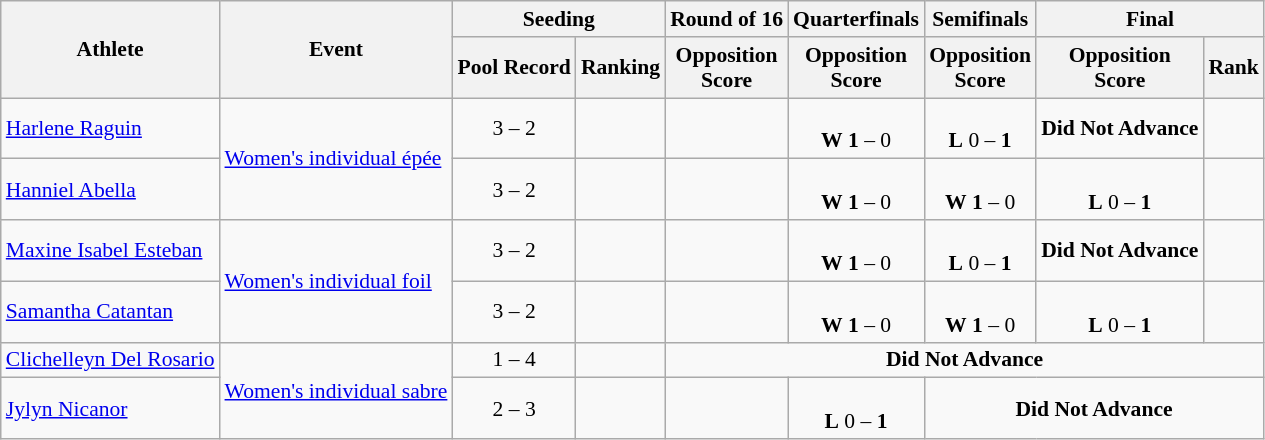<table class=wikitable style="font-size:90%;">
<tr>
<th rowspan=2>Athlete</th>
<th rowspan=2>Event</th>
<th colspan=2>Seeding</th>
<th>Round of 16</th>
<th>Quarterfinals</th>
<th>Semifinals</th>
<th colspan=2>Final</th>
</tr>
<tr>
<th>Pool Record</th>
<th>Ranking</th>
<th>Opposition<br>Score</th>
<th>Opposition<br>Score</th>
<th>Opposition<br>Score</th>
<th>Opposition<br>Score</th>
<th>Rank</th>
</tr>
<tr>
<td><a href='#'>Harlene Raguin</a></td>
<td rowspan=2><a href='#'>Women's individual épée</a></td>
<td align=center>3 – 2</td>
<td align=center><strong></strong></td>
<td></td>
<td align=center><br> <strong>W</strong> <strong>1</strong> – 0</td>
<td align=center><br> <strong>L</strong> 0 – <strong>1</strong></td>
<td align=center><strong>Did Not Advance</strong></td>
<td align=center></td>
</tr>
<tr>
<td><a href='#'>Hanniel Abella</a></td>
<td align=center>3 – 2</td>
<td align=center><strong></strong></td>
<td></td>
<td align=center><br> <strong>W</strong> <strong>1</strong> – 0</td>
<td align=center><br> <strong>W</strong> <strong>1</strong> – 0</td>
<td align=center><br> <strong>L</strong> 0 – <strong>1</strong></td>
<td align=center></td>
</tr>
<tr>
<td><a href='#'>Maxine Isabel Esteban</a></td>
<td rowspan=2><a href='#'>Women's individual foil</a></td>
<td align=center>3 – 2</td>
<td align=center><strong></strong></td>
<td></td>
<td align=center><br> <strong>W</strong> <strong>1</strong> – 0</td>
<td align=center> <br> <strong>L</strong> 0 – <strong>1</strong></td>
<td align=center><strong>Did Not Advance</strong></td>
<td align=center></td>
</tr>
<tr>
<td><a href='#'>Samantha Catantan</a></td>
<td align=center>3 – 2</td>
<td align=center><strong></strong></td>
<td></td>
<td align=center><br> <strong>W</strong> <strong>1</strong> – 0</td>
<td align=center> <br> <strong>W</strong> <strong>1</strong> – 0</td>
<td align=center> <br> <strong>L</strong> 0 – <strong>1</strong></td>
<td align=center></td>
</tr>
<tr>
<td><a href='#'>Clichelleyn Del Rosario</a></td>
<td rowspan=2><a href='#'>Women's individual sabre</a></td>
<td align=center>1 – 4</td>
<td align=center></td>
<td align=center colspan=5><strong>Did Not Advance</strong></td>
</tr>
<tr>
<td><a href='#'>Jylyn Nicanor</a></td>
<td align=center>2 – 3</td>
<td align=center><strong></strong></td>
<td></td>
<td align=center> <br> <strong>L</strong> 0 – <strong>1</strong></td>
<td align=center colspan=3><strong>Did Not Advance</strong></td>
</tr>
</table>
